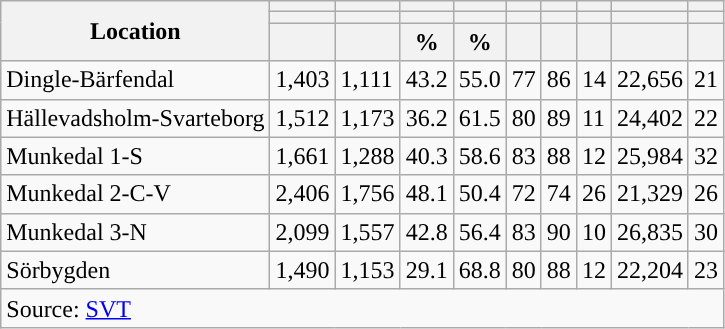<table role="presentation" class="wikitable sortable mw-collapsible">
<tr>
<th rowspan="3">Location</th>
<th></th>
<th></th>
<th></th>
<th></th>
<th></th>
<th></th>
<th></th>
<th></th>
<th></th>
</tr>
<tr>
<th></th>
<th></th>
<th style="background:"></th>
<th style="background:"></th>
<th></th>
<th></th>
<th></th>
<th></th>
<th></th>
</tr>
<tr>
<th data-sort-type="number"></th>
<th data-sort-type="number"></th>
<th data-sort-type="number">%</th>
<th data-sort-type="number">%</th>
<th data-sort-type="number"></th>
<th data-sort-type="number"></th>
<th data-sort-type="number"></th>
<th data-sort-type="number"></th>
<th data-sort-type="number"></th>
</tr>
<tr>
<td align="left">Dingle-Bärfendal</td>
<td>1,403</td>
<td>1,111</td>
<td>43.2</td>
<td>55.0</td>
<td>77</td>
<td>86</td>
<td>14</td>
<td>22,656</td>
<td>21</td>
</tr>
<tr>
<td align="left">Hällevadsholm-Svarteborg</td>
<td>1,512</td>
<td>1,173</td>
<td>36.2</td>
<td>61.5</td>
<td>80</td>
<td>89</td>
<td>11</td>
<td>24,402</td>
<td>22</td>
</tr>
<tr>
<td align="left">Munkedal 1-S</td>
<td>1,661</td>
<td>1,288</td>
<td>40.3</td>
<td>58.6</td>
<td>83</td>
<td>88</td>
<td>12</td>
<td>25,984</td>
<td>32</td>
</tr>
<tr>
<td align="left">Munkedal 2-C-V</td>
<td>2,406</td>
<td>1,756</td>
<td>48.1</td>
<td>50.4</td>
<td>72</td>
<td>74</td>
<td>26</td>
<td>21,329</td>
<td>26</td>
</tr>
<tr>
<td align="left">Munkedal 3-N</td>
<td>2,099</td>
<td>1,557</td>
<td>42.8</td>
<td>56.4</td>
<td>83</td>
<td>90</td>
<td>10</td>
<td>26,835</td>
<td>30</td>
</tr>
<tr>
<td align="left">Sörbygden</td>
<td>1,490</td>
<td>1,153</td>
<td>29.1</td>
<td>68.8</td>
<td>80</td>
<td>88</td>
<td>12</td>
<td>22,204</td>
<td>23</td>
</tr>
<tr>
<td colspan="10" align="left">Source: <a href='#'>SVT</a></td>
</tr>
</table>
